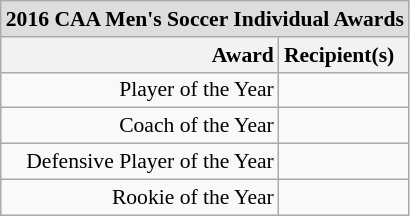<table class="wikitable" style="white-space:nowrap; font-size:90%;">
<tr>
<td colspan="7" style="text-align:center; background:#ddd;"><strong>2016 CAA Men's Soccer Individual Awards</strong></td>
</tr>
<tr>
<th style="text-align:right;">Award</th>
<th style="text-align:left;">Recipient(s)</th>
</tr>
<tr>
<td style="text-align:right;">Player of the Year</td>
<td style="text-align:left;"></td>
</tr>
<tr>
<td style="text-align:right;">Coach of the Year</td>
<td style="text-align:left;"></td>
</tr>
<tr>
<td style="text-align:right;">Defensive Player of the Year</td>
<td style="text-align:left;"></td>
</tr>
<tr>
<td style="text-align:right;">Rookie of the Year</td>
<td style="text-align:left;"></td>
</tr>
</table>
